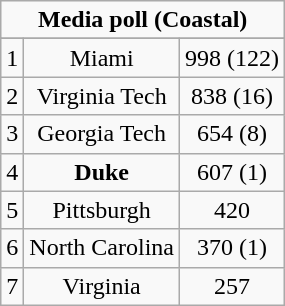<table class="wikitable">
<tr align="center">
<td align="center" Colspan="3"><strong>Media poll (Coastal)</strong></td>
</tr>
<tr align="center">
</tr>
<tr align="center">
<td>1</td>
<td>Miami</td>
<td>998 (122)</td>
</tr>
<tr align="center">
<td>2</td>
<td>Virginia Tech</td>
<td>838 (16)</td>
</tr>
<tr align="center">
<td>3</td>
<td>Georgia Tech</td>
<td>654 (8)</td>
</tr>
<tr align="center">
<td>4</td>
<td><strong>Duke</strong></td>
<td>607 (1)</td>
</tr>
<tr align="center">
<td>5</td>
<td>Pittsburgh</td>
<td>420</td>
</tr>
<tr align="center">
<td>6</td>
<td>North Carolina</td>
<td>370 (1)</td>
</tr>
<tr align="center">
<td>7</td>
<td>Virginia</td>
<td>257</td>
</tr>
</table>
